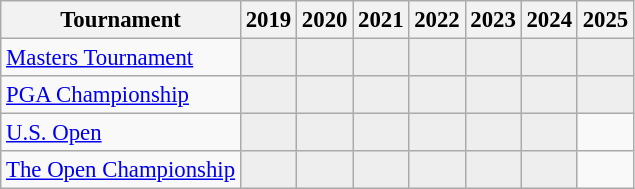<table class="wikitable" style="font-size:95%;text-align:center;">
<tr>
<th>Tournament</th>
<th>2019</th>
<th>2020</th>
<th>2021</th>
<th>2022</th>
<th>2023</th>
<th>2024</th>
<th>2025</th>
</tr>
<tr>
<td align=left><a href='#'>Masters Tournament</a></td>
<td style="background:#eeeeee;"></td>
<td style="background:#eeeeee;"></td>
<td style="background:#eeeeee;"></td>
<td style="background:#eeeeee;"></td>
<td style="background:#eeeeee;"></td>
<td style="background:#eeeeee;"></td>
<td style="background:#eeeeee;"></td>
</tr>
<tr>
<td align=left><a href='#'>PGA Championship</a></td>
<td style="background:#eeeeee;"></td>
<td style="background:#eeeeee;"></td>
<td style="background:#eeeeee;"></td>
<td style="background:#eeeeee;"></td>
<td style="background:#eeeeee;"></td>
<td style="background:#eeeeee;"></td>
<td style="background:#eeeeee;"></td>
</tr>
<tr>
<td align=left><a href='#'>U.S. Open</a></td>
<td style="background:#eeeeee;"></td>
<td style="background:#eeeeee;"></td>
<td style="background:#eeeeee;"></td>
<td style="background:#eeeeee;"></td>
<td style="background:#eeeeee;"></td>
<td style="background:#eeeeee;"></td>
<td></td>
</tr>
<tr>
<td align=left><a href='#'>The Open Championship</a></td>
<td style="background:#eeeeee;"></td>
<td style="background:#eeeeee;"></td>
<td style="background:#eeeeee;"></td>
<td style="background:#eeeeee;"></td>
<td style="background:#eeeeee;"></td>
<td style="background:#eeeeee;"></td>
<td></td>
</tr>
</table>
